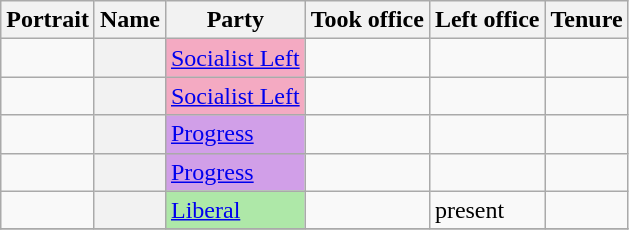<table class="wikitable plainrowheaders sortable">
<tr>
<th scope=col class=unsortable>Portrait</th>
<th scope=col>Name</th>
<th scope=col>Party</th>
<th scope=col>Took office</th>
<th scope=col>Left office</th>
<th scope=col>Tenure</th>
</tr>
<tr>
<td align=center></td>
<th scope=row></th>
<td style="background:#F4AAC2"><a href='#'>Socialist Left</a></td>
<td></td>
<td></td>
<td></td>
</tr>
<tr>
<td align=center></td>
<th scope=row></th>
<td style="background:#F4AAC2"><a href='#'>Socialist Left</a></td>
<td></td>
<td></td>
<td></td>
</tr>
<tr>
<td align=center></td>
<th scope=row></th>
<td style="background:#D19FE8"><a href='#'>Progress</a></td>
<td></td>
<td></td>
<td></td>
</tr>
<tr>
<td align=center></td>
<th scope=row></th>
<td style="background:#D19FE8"><a href='#'>Progress</a></td>
<td></td>
<td></td>
<td></td>
</tr>
<tr>
<td align=center></td>
<th scope=row></th>
<td style="background:#AEE8A8"><a href='#'>Liberal</a></td>
<td></td>
<td>present</td>
<td></td>
</tr>
<tr>
</tr>
</table>
